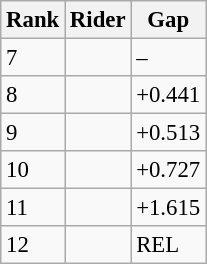<table class="wikitable" style="font-size:95%" style="text-align:center; width:35em;">
<tr>
<th>Rank</th>
<th>Rider</th>
<th>Gap</th>
</tr>
<tr>
<td>7</td>
<td align=left></td>
<td>–</td>
</tr>
<tr>
<td>8</td>
<td align=left></td>
<td>+0.441</td>
</tr>
<tr>
<td>9</td>
<td align=left></td>
<td>+0.513</td>
</tr>
<tr>
<td>10</td>
<td align=left></td>
<td>+0.727</td>
</tr>
<tr>
<td>11</td>
<td align=left></td>
<td>+1.615</td>
</tr>
<tr>
<td>12</td>
<td align=left></td>
<td>REL</td>
</tr>
</table>
